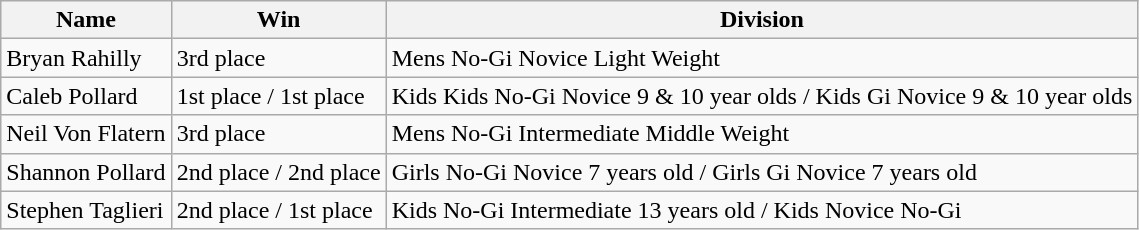<table class="wikitable">
<tr>
<th>Name</th>
<th>Win</th>
<th>Division</th>
</tr>
<tr>
<td>Bryan Rahilly</td>
<td>3rd place</td>
<td>Mens No-Gi Novice Light Weight</td>
</tr>
<tr>
<td>Caleb Pollard</td>
<td>1st place / 1st place</td>
<td>Kids Kids No-Gi Novice  9 & 10 year olds / Kids Gi Novice  9 & 10 year olds</td>
</tr>
<tr>
<td>Neil Von Flatern</td>
<td>3rd place</td>
<td>Mens No-Gi Intermediate Middle Weight</td>
</tr>
<tr>
<td>Shannon Pollard</td>
<td>2nd place / 2nd place</td>
<td>Girls No-Gi Novice  7 years old / Girls Gi Novice  7 years old</td>
</tr>
<tr>
<td>Stephen Taglieri</td>
<td>2nd place / 1st place</td>
<td>Kids No-Gi Intermediate  13 years old / Kids Novice No-Gi </td>
</tr>
</table>
